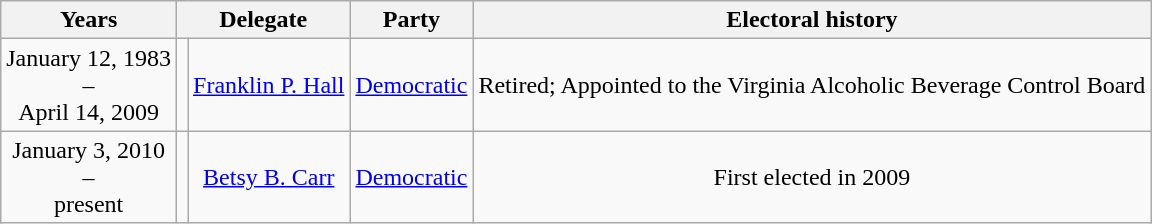<table class=wikitable style="text-align:center">
<tr valign=bottom>
<th>Years</th>
<th colspan=2>Delegate</th>
<th>Party</th>
<th>Electoral history</th>
</tr>
<tr>
<td nowrap><span>January 12, 1983</span><br>–<br><span>April 14, 2009</span></td>
<td align=left></td>
<td><a href='#'>Franklin P. Hall</a></td>
<td><a href='#'>Democratic</a></td>
<td>Retired; Appointed to the Virginia Alcoholic Beverage Control Board</td>
</tr>
<tr>
<td nowrap><span>January 3, 2010</span><br>–<br><span>present</span></td>
<td></td>
<td><a href='#'>Betsy B. Carr</a></td>
<td><a href='#'>Democratic</a></td>
<td>First elected in 2009</td>
</tr>
</table>
